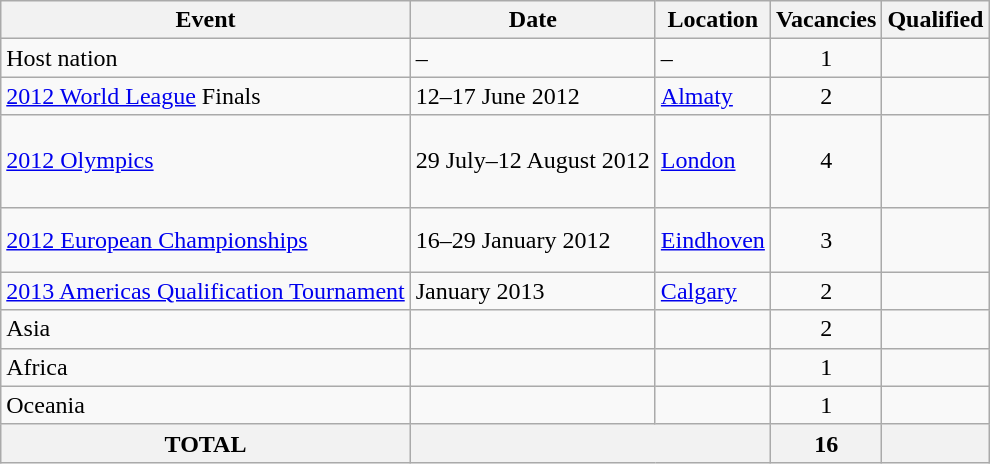<table class="wikitable">
<tr>
<th>Event</th>
<th>Date</th>
<th>Location</th>
<th>Vacancies</th>
<th>Qualified</th>
</tr>
<tr>
<td>Host nation</td>
<td>–</td>
<td>–</td>
<td align=center>1</td>
<td></td>
</tr>
<tr>
<td><a href='#'>2012 World League</a> Finals</td>
<td>12–17 June 2012</td>
<td> <a href='#'>Almaty</a></td>
<td align=center>2</td>
<td><br></td>
</tr>
<tr>
<td><a href='#'>2012 Olympics</a></td>
<td>29 July–12 August 2012</td>
<td> <a href='#'>London</a></td>
<td align=center>4</td>
<td><br><br><br></td>
</tr>
<tr>
<td><a href='#'>2012 European Championships</a></td>
<td>16–29 January 2012</td>
<td> <a href='#'>Eindhoven</a></td>
<td align=center>3</td>
<td><br><br></td>
</tr>
<tr>
<td><a href='#'>2013 Americas Qualification Tournament</a></td>
<td>January 2013</td>
<td> <a href='#'>Calgary</a></td>
<td align=center>2</td>
<td><br></td>
</tr>
<tr>
<td>Asia</td>
<td></td>
<td></td>
<td align=center>2</td>
<td><br></td>
</tr>
<tr>
<td>Africa</td>
<td></td>
<td></td>
<td align=center>1</td>
<td></td>
</tr>
<tr>
<td>Oceania</td>
<td></td>
<td></td>
<td align=center>1</td>
<td></td>
</tr>
<tr>
<th>TOTAL</th>
<th colspan="2"></th>
<th>16</th>
<th></th>
</tr>
</table>
